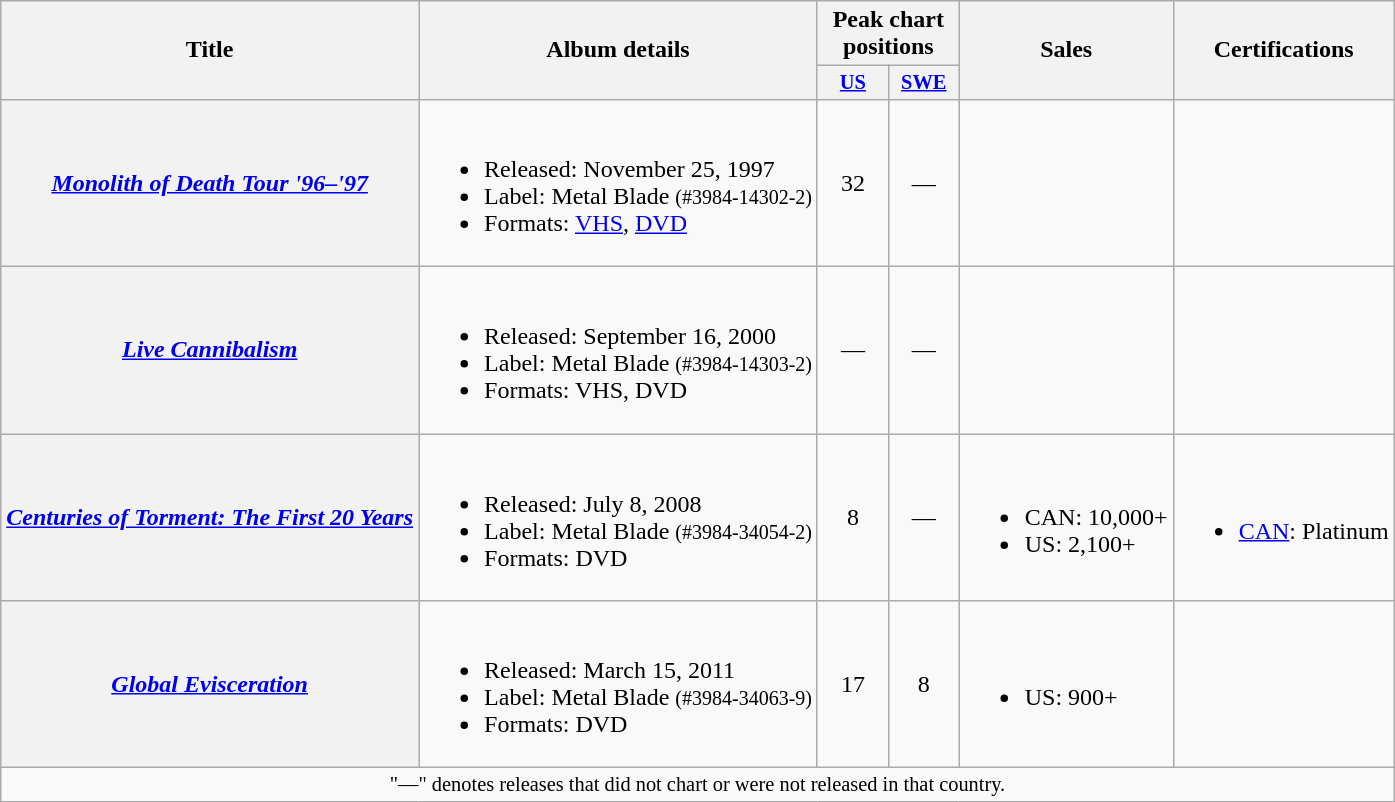<table class="wikitable plainrowheaders">
<tr>
<th rowspan="2">Title</th>
<th rowspan="2">Album details</th>
<th colspan="2">Peak chart positions</th>
<th rowspan="2">Sales</th>
<th rowspan="2">Certifications</th>
</tr>
<tr>
<th style="width:3em;font-size:85%"><a href='#'>US</a></th>
<th style="width:3em;font-size:85%"><a href='#'>SWE</a></th>
</tr>
<tr>
<th scope="row"><em><a href='#'>Monolith of Death Tour '96–'97</a></em></th>
<td><br><ul><li>Released: November 25, 1997</li><li>Label: Metal Blade <small>(#3984-14302-2)</small></li><li>Formats: <a href='#'>VHS</a>, <a href='#'>DVD</a></li></ul></td>
<td align="center">32<br></td>
<td align="center">—</td>
<td></td>
<td></td>
</tr>
<tr>
<th scope="row"><em><a href='#'>Live Cannibalism</a></em></th>
<td><br><ul><li>Released: September 16, 2000</li><li>Label: Metal Blade <small>(#3984-14303-2)</small></li><li>Formats: VHS, DVD</li></ul></td>
<td align="center">—</td>
<td align="center">—</td>
<td></td>
<td></td>
</tr>
<tr>
<th scope="row"><em><a href='#'>Centuries of Torment: The First 20 Years</a></em></th>
<td><br><ul><li>Released: July 8, 2008</li><li>Label: Metal Blade <small>(#3984-34054-2)</small></li><li>Formats: DVD</li></ul></td>
<td align="center">8<br></td>
<td align="center">—</td>
<td><br><ul><li>CAN: 10,000+</li><li>US: 2,100+</li></ul></td>
<td><br><ul><li><a href='#'>CAN</a>: Platinum</li></ul></td>
</tr>
<tr>
<th scope="row"><em><a href='#'>Global Evisceration</a></em></th>
<td><br><ul><li>Released: March 15, 2011</li><li>Label: Metal Blade <small>(#3984-34063-9)</small></li><li>Formats: DVD</li></ul></td>
<td align="center">17<br></td>
<td align="center">8<br></td>
<td><br><ul><li>US: 900+</li></ul></td>
<td></td>
</tr>
<tr>
<td colspan="12" style="text-align:center; font-size:85%">"—" denotes releases that did not chart or were not released in that country.</td>
</tr>
</table>
